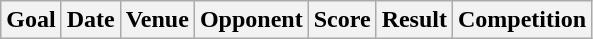<table class="wikitable sortable">
<tr>
<th>Goal</th>
<th>Date</th>
<th>Venue</th>
<th>Opponent</th>
<th>Score</th>
<th>Result</th>
<th>Competition<br>


















</th>
</tr>
</table>
